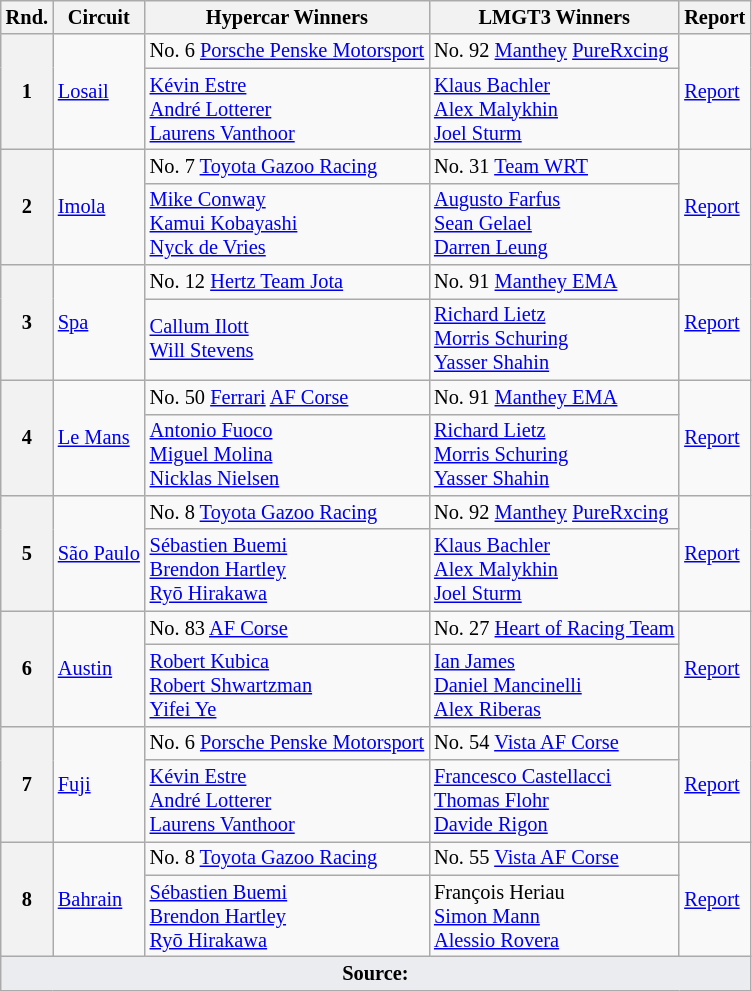<table class="wikitable" style="font-size:85%;">
<tr>
<th>Rnd.</th>
<th>Circuit</th>
<th>Hypercar Winners</th>
<th>LMGT3 Winners</th>
<th>Report</th>
</tr>
<tr>
<th rowspan="2">1</th>
<td rowspan="2"> <a href='#'>Losail</a></td>
<td nowrap> No. 6 <a href='#'>Porsche Penske Motorsport</a></td>
<td nowrap> No. 92 <a href='#'>Manthey</a> <a href='#'>PureRxcing</a></td>
<td rowspan="2"><a href='#'>Report</a></td>
</tr>
<tr>
<td> <a href='#'>Kévin Estre</a><br> <a href='#'>André Lotterer</a><br> <a href='#'>Laurens Vanthoor</a></td>
<td> <a href='#'>Klaus Bachler</a><br> <a href='#'>Alex Malykhin</a><br> <a href='#'>Joel Sturm</a></td>
</tr>
<tr>
<th rowspan="2">2</th>
<td rowspan="2"> <a href='#'>Imola</a></td>
<td nowrap> No. 7 <a href='#'>Toyota Gazoo Racing</a></td>
<td nowrap> No. 31 <a href='#'>Team WRT</a></td>
<td rowspan="2"><a href='#'>Report</a></td>
</tr>
<tr>
<td> <a href='#'>Mike Conway</a><br> <a href='#'>Kamui Kobayashi</a><br> <a href='#'>Nyck de Vries</a></td>
<td> <a href='#'>Augusto Farfus</a><br> <a href='#'>Sean Gelael</a><br> <a href='#'>Darren Leung</a></td>
</tr>
<tr>
<th rowspan="2">3</th>
<td rowspan="2"> <a href='#'>Spa</a></td>
<td nowrap> No. 12 <a href='#'>Hertz Team Jota</a></td>
<td nowrap> No. 91 <a href='#'>Manthey EMA</a></td>
<td rowspan="2"><a href='#'>Report</a></td>
</tr>
<tr>
<td> <a href='#'>Callum Ilott</a><br> <a href='#'>Will Stevens</a></td>
<td> <a href='#'>Richard Lietz</a><br> <a href='#'>Morris Schuring</a><br> <a href='#'>Yasser Shahin</a></td>
</tr>
<tr>
<th rowspan="2">4</th>
<td rowspan="2"> <a href='#'>Le Mans</a></td>
<td nowrap> No. 50 <a href='#'>Ferrari</a> <a href='#'>AF Corse</a></td>
<td nowrap> No. 91 <a href='#'>Manthey EMA</a></td>
<td rowspan="2"><a href='#'>Report</a></td>
</tr>
<tr>
<td> <a href='#'>Antonio Fuoco</a><br> <a href='#'>Miguel Molina</a><br> <a href='#'>Nicklas Nielsen</a></td>
<td> <a href='#'>Richard Lietz</a><br> <a href='#'>Morris Schuring</a><br> <a href='#'>Yasser Shahin</a></td>
</tr>
<tr>
<th rowspan="2">5</th>
<td rowspan="2"> <a href='#'>São Paulo</a></td>
<td nowrap> No. 8 <a href='#'>Toyota Gazoo Racing</a></td>
<td nowrap> No. 92 <a href='#'>Manthey</a> <a href='#'>PureRxcing</a></td>
<td rowspan="2"><a href='#'>Report</a></td>
</tr>
<tr>
<td> <a href='#'>Sébastien Buemi</a><br> <a href='#'>Brendon Hartley</a><br> <a href='#'>Ryō Hirakawa</a></td>
<td> <a href='#'>Klaus Bachler</a><br> <a href='#'>Alex Malykhin</a><br> <a href='#'>Joel Sturm</a></td>
</tr>
<tr>
<th rowspan="2">6</th>
<td rowspan="2"> <a href='#'>Austin</a></td>
<td nowrap> No. 83 <a href='#'>AF Corse</a></td>
<td nowrap> No. 27 <a href='#'>Heart of Racing Team</a></td>
<td rowspan="2"><a href='#'>Report</a></td>
</tr>
<tr>
<td> <a href='#'>Robert Kubica</a><br> <a href='#'>Robert Shwartzman</a><br> <a href='#'>Yifei Ye</a></td>
<td> <a href='#'>Ian James</a><br> <a href='#'>Daniel Mancinelli</a><br> <a href='#'>Alex Riberas</a></td>
</tr>
<tr>
<th rowspan="2">7</th>
<td rowspan="2"> <a href='#'>Fuji</a></td>
<td nowrap> No. 6 <a href='#'>Porsche Penske Motorsport</a></td>
<td nowrap> No. 54 <a href='#'>Vista AF Corse</a></td>
<td rowspan="2"><a href='#'>Report</a></td>
</tr>
<tr>
<td> <a href='#'>Kévin Estre</a><br> <a href='#'>André Lotterer</a><br> <a href='#'>Laurens Vanthoor</a></td>
<td> <a href='#'>Francesco Castellacci</a><br> <a href='#'>Thomas Flohr</a><br> <a href='#'>Davide Rigon</a></td>
</tr>
<tr>
<th rowspan="2">8</th>
<td rowspan="2"> <a href='#'>Bahrain</a></td>
<td nowrap> No. 8 <a href='#'>Toyota Gazoo Racing</a></td>
<td nowrap> No. 55 <a href='#'>Vista AF Corse</a></td>
<td rowspan="2"><a href='#'>Report</a></td>
</tr>
<tr>
<td> <a href='#'>Sébastien Buemi</a><br> <a href='#'>Brendon Hartley</a><br> <a href='#'>Ryō Hirakawa</a></td>
<td> François Heriau<br> <a href='#'>Simon Mann</a><br> <a href='#'>Alessio Rovera</a></td>
</tr>
<tr class="sortbottom">
<td colspan="5" style="background-color:#EAECF0;text-align:center"><strong>Source:</strong></td>
</tr>
</table>
